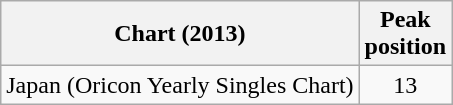<table class="wikitable sortable">
<tr>
<th>Chart (2013)</th>
<th>Peak<br>position</th>
</tr>
<tr>
<td>Japan (Oricon Yearly Singles Chart)</td>
<td align="center">13</td>
</tr>
</table>
